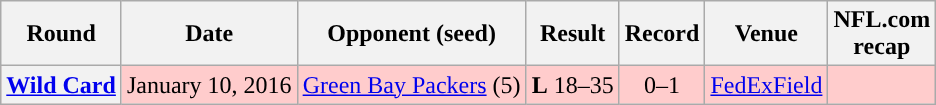<table class="wikitable" style="text-align:center">
<tr>
<th>Round</th>
<th>Date</th>
<th>Opponent (seed)</th>
<th>Result</th>
<th>Record</th>
<th>Venue</th>
<th>NFL.com<br>recap</th>
</tr>
<tr style="background:#fcc">
<th><a href='#'>Wild Card</a></th>
<td>January 10, 2016</td>
<td><a href='#'>Green Bay Packers</a> (5)</td>
<td><strong>L</strong> 18–35</td>
<td>0–1</td>
<td><a href='#'>FedExField</a></td>
<td></td>
</tr>
</table>
